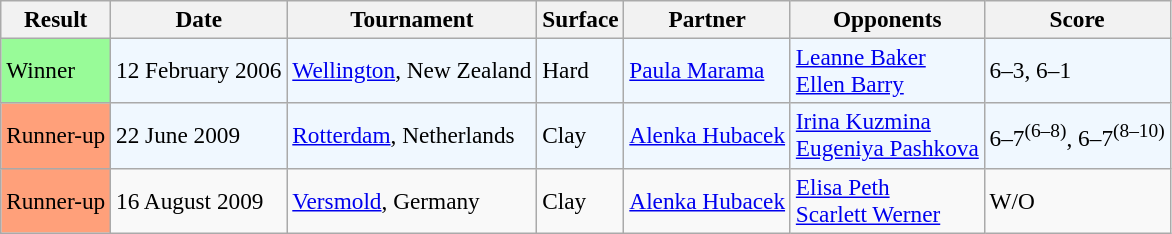<table class="sortable wikitable" style=font-size:97%>
<tr>
<th>Result</th>
<th>Date</th>
<th>Tournament</th>
<th>Surface</th>
<th>Partner</th>
<th>Opponents</th>
<th>Score</th>
</tr>
<tr bgcolor="#f0f8ff">
<td style="background:#98fb98;">Winner</td>
<td>12 February 2006</td>
<td><a href='#'>Wellington</a>, New Zealand</td>
<td>Hard</td>
<td> <a href='#'>Paula Marama</a></td>
<td> <a href='#'>Leanne Baker</a> <br>  <a href='#'>Ellen Barry</a></td>
<td>6–3, 6–1</td>
</tr>
<tr bgcolor="#f0f8ff">
<td bgcolor="FFA07A">Runner-up</td>
<td>22 June 2009</td>
<td><a href='#'>Rotterdam</a>, Netherlands</td>
<td>Clay</td>
<td> <a href='#'>Alenka Hubacek</a></td>
<td> <a href='#'>Irina Kuzmina</a> <br>  <a href='#'>Eugeniya Pashkova</a></td>
<td>6–7<sup>(6–8)</sup>, 6–7<sup>(8–10)</sup></td>
</tr>
<tr>
<td bgcolor="FFA07A">Runner-up</td>
<td>16 August 2009</td>
<td><a href='#'>Versmold</a>, Germany</td>
<td>Clay</td>
<td> <a href='#'>Alenka Hubacek</a></td>
<td> <a href='#'>Elisa Peth</a> <br>  <a href='#'>Scarlett Werner</a></td>
<td>W/O</td>
</tr>
</table>
